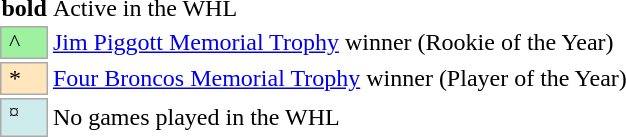<table>
<tr>
<td><strong>bold</strong></td>
<td>Active in the WHL</td>
</tr>
<tr>
<td bgcolor="#9EF19E" style="border:solid 1px #AAAAAA"> ^ </td>
<td><a href='#'>Jim Piggott Memorial Trophy</a> winner (Rookie of the Year)</td>
</tr>
<tr>
<td bgcolor="#FFE6BD" style="border:solid 1px #AAAAAA"> * </td>
<td><a href='#'>Four Broncos Memorial Trophy</a> winner (Player of the Year)</td>
</tr>
<tr>
<td bgcolor="#CFECEC" style="border:solid 1px #AAAAAA"> <sup>¤</sup> </td>
<td>No games played in the WHL</td>
</tr>
</table>
